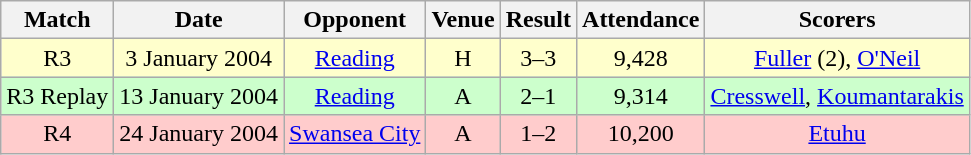<table class="wikitable" style="font-size:100%; text-align:center">
<tr>
<th>Match</th>
<th>Date</th>
<th>Opponent</th>
<th>Venue</th>
<th>Result</th>
<th>Attendance</th>
<th>Scorers</th>
</tr>
<tr style="background: #FFFFCC;">
<td>R3</td>
<td>3 January 2004</td>
<td><a href='#'>Reading</a></td>
<td>H</td>
<td>3–3</td>
<td>9,428</td>
<td><a href='#'>Fuller</a> (2), <a href='#'>O'Neil</a></td>
</tr>
<tr style="background: #CCFFCC;">
<td>R3 Replay</td>
<td>13 January 2004</td>
<td><a href='#'>Reading</a></td>
<td>A</td>
<td>2–1</td>
<td>9,314</td>
<td><a href='#'>Cresswell</a>, <a href='#'>Koumantarakis</a></td>
</tr>
<tr style="background: #FFCCCC;">
<td>R4</td>
<td>24 January 2004</td>
<td><a href='#'>Swansea City</a></td>
<td>A</td>
<td>1–2</td>
<td>10,200</td>
<td><a href='#'>Etuhu</a></td>
</tr>
</table>
